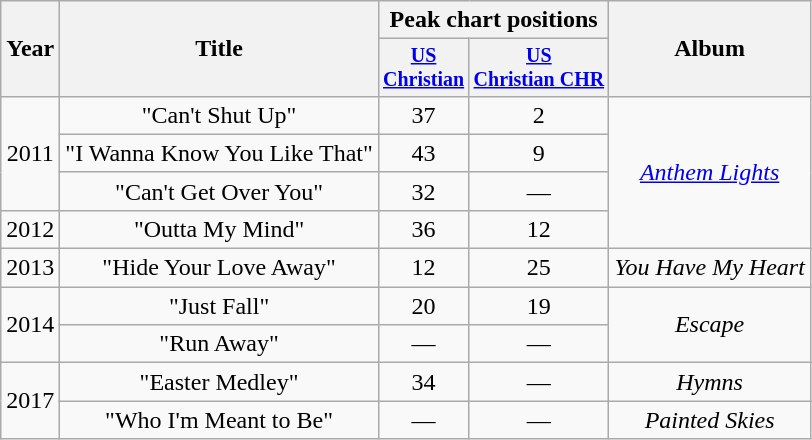<table class="wikitable" style="margin-bottom: 0; text-align: center;">
<tr>
<th scope="col" rowspan="2">Year</th>
<th scope="col" rowspan="2">Title</th>
<th scope="col" colspan="2">Peak chart positions</th>
<th scope="col" rowspan="2">Album</th>
</tr>
<tr style="font-size: smaller;">
<th scope="col" style="vertical-align: middle;"><a href='#'>US<br>Christian</a></th>
<th scope="col"><a href='#'>US<br>Christian CHR</a></th>
</tr>
<tr>
<td rowspan="3">2011</td>
<td>"Can't Shut Up"</td>
<td>37</td>
<td>2</td>
<td rowspan="4"><em><a href='#'>Anthem Lights</a></em></td>
</tr>
<tr>
<td>"I Wanna Know You Like That"</td>
<td>43</td>
<td>9</td>
</tr>
<tr>
<td>"Can't Get Over You"</td>
<td>32</td>
<td>—</td>
</tr>
<tr>
<td>2012</td>
<td>"Outta My Mind"</td>
<td>36</td>
<td>12</td>
</tr>
<tr>
<td>2013</td>
<td>"Hide Your Love Away"</td>
<td>12</td>
<td>25</td>
<td><em>You Have My Heart</em></td>
</tr>
<tr>
<td rowspan="2">2014</td>
<td>"Just Fall"</td>
<td>20</td>
<td>19</td>
<td rowspan="2"><em>Escape</em></td>
</tr>
<tr>
<td>"Run Away"</td>
<td>—</td>
<td>—</td>
</tr>
<tr>
<td rowspan="2">2017</td>
<td>"Easter Medley"</td>
<td>34</td>
<td>—</td>
<td><em>Hymns</em></td>
</tr>
<tr>
<td>"Who I'm Meant to Be"</td>
<td>—</td>
<td>—</td>
<td><em>Painted Skies</em></td>
</tr>
</table>
